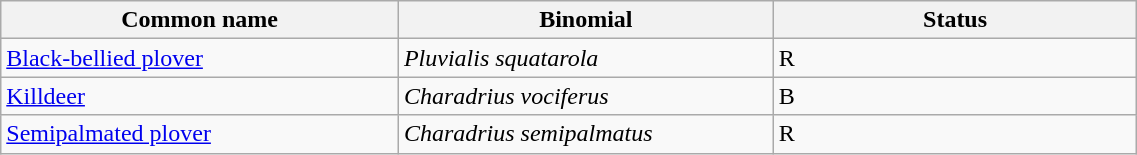<table width=60% class="wikitable">
<tr>
<th width=35%>Common name</th>
<th width=33%>Binomial</th>
<th width=32%>Status</th>
</tr>
<tr>
<td><a href='#'>Black-bellied plover</a></td>
<td><em>Pluvialis squatarola</em></td>
<td>R</td>
</tr>
<tr>
<td><a href='#'>Killdeer</a></td>
<td><em>Charadrius vociferus</em></td>
<td>B</td>
</tr>
<tr>
<td><a href='#'>Semipalmated plover</a></td>
<td><em>Charadrius semipalmatus</em></td>
<td>R</td>
</tr>
</table>
